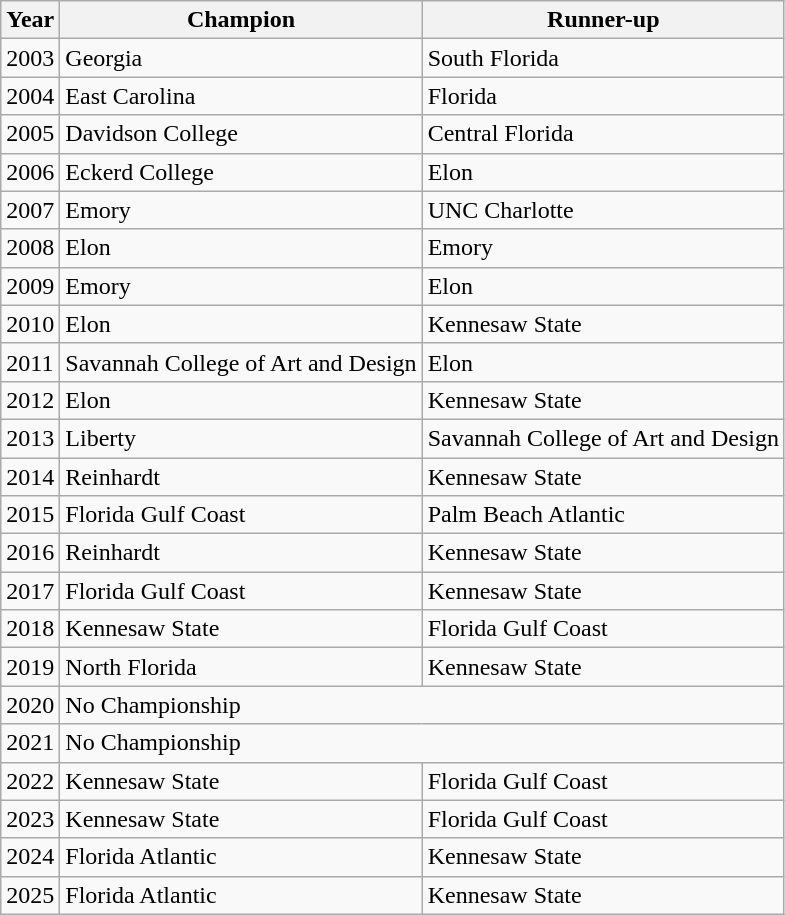<table class="wikitable">
<tr>
<th>Year</th>
<th>Champion</th>
<th>Runner-up</th>
</tr>
<tr>
<td>2003</td>
<td>Georgia</td>
<td>South Florida</td>
</tr>
<tr>
<td>2004</td>
<td>East Carolina</td>
<td>Florida</td>
</tr>
<tr>
<td>2005</td>
<td>Davidson College</td>
<td>Central Florida</td>
</tr>
<tr>
<td>2006</td>
<td>Eckerd College</td>
<td>Elon</td>
</tr>
<tr>
<td>2007</td>
<td>Emory</td>
<td>UNC Charlotte</td>
</tr>
<tr>
<td>2008</td>
<td>Elon</td>
<td>Emory</td>
</tr>
<tr>
<td>2009</td>
<td>Emory</td>
<td>Elon</td>
</tr>
<tr>
<td>2010</td>
<td>Elon</td>
<td>Kennesaw State</td>
</tr>
<tr>
<td>2011</td>
<td>Savannah College of Art and Design</td>
<td>Elon</td>
</tr>
<tr>
<td>2012</td>
<td>Elon</td>
<td>Kennesaw State</td>
</tr>
<tr>
<td>2013</td>
<td>Liberty</td>
<td>Savannah College of Art and Design</td>
</tr>
<tr>
<td>2014</td>
<td>Reinhardt</td>
<td>Kennesaw State</td>
</tr>
<tr>
<td>2015</td>
<td>Florida Gulf Coast</td>
<td>Palm Beach Atlantic</td>
</tr>
<tr>
<td>2016</td>
<td>Reinhardt</td>
<td>Kennesaw State</td>
</tr>
<tr>
<td>2017</td>
<td>Florida Gulf Coast</td>
<td>Kennesaw State</td>
</tr>
<tr>
<td>2018</td>
<td>Kennesaw State</td>
<td>Florida Gulf Coast</td>
</tr>
<tr>
<td>2019</td>
<td>North Florida</td>
<td>Kennesaw State</td>
</tr>
<tr>
<td>2020</td>
<td colspan="2">No Championship</td>
</tr>
<tr>
<td>2021</td>
<td colspan="2">No Championship</td>
</tr>
<tr>
<td>2022</td>
<td>Kennesaw State</td>
<td>Florida Gulf Coast</td>
</tr>
<tr>
<td>2023</td>
<td>Kennesaw State</td>
<td>Florida Gulf Coast</td>
</tr>
<tr>
<td>2024</td>
<td>Florida Atlantic</td>
<td>Kennesaw State</td>
</tr>
<tr>
<td>2025</td>
<td>Florida Atlantic</td>
<td>Kennesaw State</td>
</tr>
</table>
